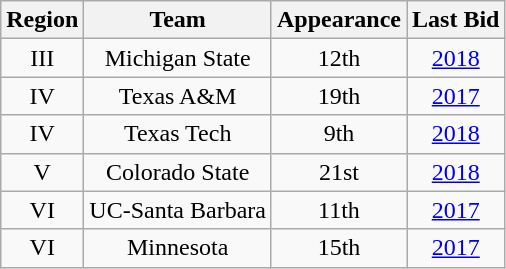<table class="wikitable sortable" style="text-align:center">
<tr>
<th>Region</th>
<th>Team</th>
<th>Appearance</th>
<th>Last Bid</th>
</tr>
<tr>
<td>III</td>
<td>Michigan State</td>
<td>12th</td>
<td><a href='#'>2018</a></td>
</tr>
<tr>
<td>IV</td>
<td>Texas A&M</td>
<td>19th</td>
<td><a href='#'>2017</a></td>
</tr>
<tr>
<td>IV</td>
<td>Texas Tech</td>
<td>9th</td>
<td><a href='#'>2018</a></td>
</tr>
<tr>
<td>V</td>
<td>Colorado State</td>
<td>21st</td>
<td><a href='#'>2018</a></td>
</tr>
<tr>
<td>VI</td>
<td>UC-Santa Barbara</td>
<td>11th</td>
<td><a href='#'>2017</a></td>
</tr>
<tr>
<td>VI</td>
<td>Minnesota</td>
<td>15th</td>
<td><a href='#'>2017</a></td>
</tr>
</table>
